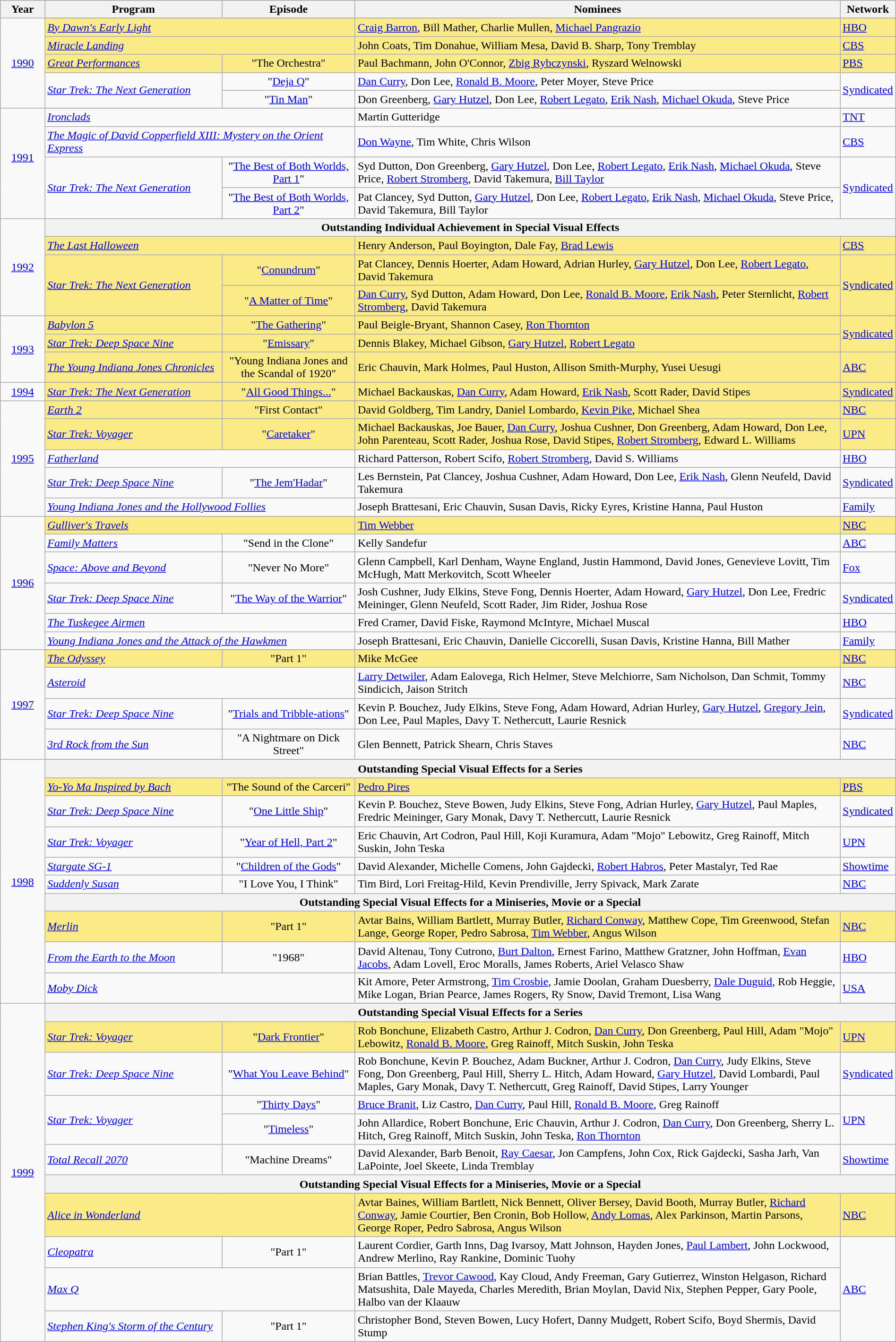<table class="wikitable" style="width:100%">
<tr bgcolor="#bebebe">
<th width="5%">Year</th>
<th width="20%">Program</th>
<th width="15%">Episode</th>
<th width="55%">Nominees</th>
<th width="5%">Network</th>
</tr>
<tr>
<td rowspan=6 style="text-align:center"><a href='#'>1990</a><br></td>
</tr>
<tr style="background:#FAEB86">
<td colspan=2><em><a href='#'>By Dawn's Early Light</a></em></td>
<td><a href='#'>Craig Barron</a>, Bill Mather, Charlie Mullen, <a href='#'>Michael Pangrazio</a></td>
<td><a href='#'>HBO</a></td>
</tr>
<tr style="background:#FAEB86">
<td colspan=2><em><a href='#'>Miracle Landing</a></em></td>
<td>John Coats, Tim Donahue, William Mesa, David B. Sharp, Tony Tremblay</td>
<td><a href='#'>CBS</a></td>
</tr>
<tr style="background:#FAEB86">
<td><em><a href='#'>Great Performances</a></em></td>
<td align="center">"The Orchestra"</td>
<td>Paul Bachmann, John O'Connor, <a href='#'>Zbig Rybczynski</a>, Ryszard Welnowski</td>
<td><a href='#'>PBS</a></td>
</tr>
<tr>
<td rowspan=2><em><a href='#'>Star Trek: The Next Generation</a></em></td>
<td align="center">"<a href='#'>Deja Q</a>"</td>
<td><a href='#'>Dan Curry</a>, Don Lee, <a href='#'>Ronald B. Moore</a>, Peter Moyer, Steve Price</td>
<td rowspan=2><a href='#'>Syndicated</a></td>
</tr>
<tr>
<td align="center">"<a href='#'>Tin Man</a>"</td>
<td>Don Greenberg, <a href='#'>Gary Hutzel</a>, Don Lee, <a href='#'>Robert Legato</a>, <a href='#'>Erik Nash</a>, <a href='#'>Michael Okuda</a>, Steve Price</td>
</tr>
<tr>
<td rowspan=5 style="text-align:center"><a href='#'>1991</a><br><br></td>
</tr>
<tr>
<td colspan=2><em><a href='#'>Ironclads</a></em></td>
<td>Martin Gutteridge</td>
<td><a href='#'>TNT</a></td>
</tr>
<tr>
<td colspan=2><em><a href='#'>The Magic of David Copperfield XIII: Mystery on the Orient Express</a></em></td>
<td><a href='#'>Don Wayne</a>, Tim White, Chris Wilson</td>
<td><a href='#'>CBS</a></td>
</tr>
<tr>
<td rowspan=2><em><a href='#'>Star Trek: The Next Generation</a></em></td>
<td align="center">"<a href='#'>The Best of Both Worlds, Part 1</a>"</td>
<td>Syd Dutton, Don Greenberg, <a href='#'>Gary Hutzel</a>, Don Lee, <a href='#'>Robert Legato</a>, <a href='#'>Erik Nash</a>, <a href='#'>Michael Okuda</a>, Steve Price, <a href='#'>Robert Stromberg</a>, David Takemura, <a href='#'>Bill Taylor</a></td>
<td rowspan=2><a href='#'>Syndicated</a></td>
</tr>
<tr>
<td align="center">"<a href='#'>The Best of Both Worlds, Part 2</a>"</td>
<td>Pat Clancey, Syd Dutton, <a href='#'>Gary Hutzel</a>, Don Lee, <a href='#'>Robert Legato</a>, <a href='#'>Erik Nash</a>, <a href='#'>Michael Okuda</a>, Steve Price, David Takemura, Bill Taylor</td>
</tr>
<tr>
<td rowspan=4 style="text-align:center"><a href='#'>1992</a><br></td>
<th colspan="6">Outstanding Individual Achievement in Special Visual Effects</th>
</tr>
<tr style="background:#FAEB86">
<td colspan=2><em><a href='#'>The Last Halloween</a></em></td>
<td>Henry Anderson, Paul Boyington, Dale Fay, <a href='#'>Brad Lewis</a></td>
<td><a href='#'>CBS</a></td>
</tr>
<tr style="background:#FAEB86">
<td rowspan=2><em><a href='#'>Star Trek: The Next Generation</a></em></td>
<td align="center">"<a href='#'>Conundrum</a>"</td>
<td>Pat Clancey, Dennis Hoerter, Adam Howard, Adrian Hurley, <a href='#'>Gary Hutzel</a>, Don Lee, <a href='#'>Robert Legato</a>, David Takemura</td>
<td rowspan=2><a href='#'>Syndicated</a></td>
</tr>
<tr style="background:#FAEB86">
<td align="center">"<a href='#'>A Matter of Time</a>"</td>
<td><a href='#'>Dan Curry</a>, Syd Dutton, Adam Howard, Don Lee, <a href='#'>Ronald B. Moore</a>, <a href='#'>Erik Nash</a>, Peter Sternlicht, <a href='#'>Robert Stromberg</a>, David Takemura</td>
</tr>
<tr>
<td rowspan=4 style="text-align:center"><a href='#'>1993</a><br></td>
</tr>
<tr style="background:#FAEB86">
<td><em><a href='#'>Babylon 5</a></em></td>
<td align="center">"<a href='#'>The Gathering</a>"</td>
<td>Paul Beigle-Bryant, Shannon Casey, <a href='#'>Ron Thornton</a></td>
<td rowspan=2><a href='#'>Syndicated</a></td>
</tr>
<tr style="background:#FAEB86">
<td><em><a href='#'>Star Trek: Deep Space Nine</a></em></td>
<td align="center">"<a href='#'>Emissary</a>"</td>
<td>Dennis Blakey, Michael Gibson, <a href='#'>Gary Hutzel</a>, <a href='#'>Robert Legato</a></td>
</tr>
<tr style="background:#FAEB86">
<td><em><a href='#'>The Young Indiana Jones Chronicles</a></em></td>
<td align="center">"Young Indiana Jones and the Scandal of 1920"</td>
<td>Eric Chauvin, Mark Holmes, Paul Huston, Allison Smith-Murphy, Yusei Uesugi</td>
<td><a href='#'>ABC</a></td>
</tr>
<tr>
<td rowspan=2 style="text-align:center"><a href='#'>1994</a></td>
</tr>
<tr style="background:#FAEB86">
<td><em><a href='#'>Star Trek: The Next Generation</a></em></td>
<td align="center">"<a href='#'>All Good Things...</a>"</td>
<td>Michael Backauskas, <a href='#'>Dan Curry</a>, Adam Howard, <a href='#'>Erik Nash</a>, Scott Rader, David Stipes</td>
<td><a href='#'>Syndicated</a></td>
</tr>
<tr>
<td rowspan=6 style="text-align:center"><a href='#'>1995</a><br></td>
</tr>
<tr style="background:#FAEB86">
<td><em><a href='#'>Earth 2</a></em></td>
<td align="center">"First Contact"</td>
<td>David Goldberg, Tim Landry, Daniel Lombardo, <a href='#'>Kevin Pike</a>, Michael Shea</td>
<td><a href='#'>NBC</a></td>
</tr>
<tr style="background:#FAEB86">
<td><em><a href='#'>Star Trek: Voyager</a></em></td>
<td align="center">"<a href='#'>Caretaker</a>"</td>
<td>Michael Backauskas, Joe Bauer, <a href='#'>Dan Curry</a>, Joshua Cushner, Don Greenberg, Adam Howard, Don Lee, John Parenteau, Scott Rader, Joshua Rose, David Stipes, <a href='#'>Robert Stromberg</a>, Edward L. Williams</td>
<td><a href='#'>UPN</a></td>
</tr>
<tr>
<td colspan=2><em><a href='#'>Fatherland</a></em></td>
<td>Richard Patterson, Robert Scifo, <a href='#'>Robert Stromberg</a>, David S. Williams</td>
<td><a href='#'>HBO</a></td>
</tr>
<tr>
<td><em><a href='#'>Star Trek: Deep Space Nine</a></em></td>
<td align="center">"<a href='#'>The Jem'Hadar</a>"</td>
<td>Les Bernstein, Pat Clancey, Joshua Cushner, Adam Howard, Don Lee, <a href='#'>Erik Nash</a>, Glenn Neufeld, David Takemura</td>
<td><a href='#'>Syndicated</a></td>
</tr>
<tr>
<td colspan=2><em><a href='#'>Young Indiana Jones and the Hollywood Follies</a></em></td>
<td>Joseph Brattesani, Eric Chauvin, Susan Davis, Ricky Eyres, Kristine Hanna, Paul Huston</td>
<td><a href='#'>Family</a></td>
</tr>
<tr>
<td rowspan=7 style="text-align:center"><a href='#'>1996</a><br></td>
</tr>
<tr style="background:#FAEB86">
<td colspan=2><em><a href='#'>Gulliver's Travels</a></em></td>
<td><a href='#'>Tim Webber</a></td>
<td><a href='#'>NBC</a></td>
</tr>
<tr>
<td><em><a href='#'>Family Matters</a></em></td>
<td align="center">"Send in the Clone"</td>
<td>Kelly Sandefur</td>
<td><a href='#'>ABC</a></td>
</tr>
<tr>
<td><em><a href='#'>Space: Above and Beyond</a></em></td>
<td align="center">"Never No More"</td>
<td>Glenn Campbell, Karl Denham, Wayne England, Justin Hammond, David Jones, Genevieve Lovitt, Tim McHugh, Matt Merkovitch, Scott Wheeler</td>
<td><a href='#'>Fox</a></td>
</tr>
<tr>
<td><em><a href='#'>Star Trek: Deep Space Nine</a></em></td>
<td align="center">"<a href='#'>The Way of the Warrior</a>"</td>
<td>Josh Cushner, Judy Elkins, Steve Fong, Dennis Hoerter, Adam Howard, <a href='#'>Gary Hutzel</a>, Don Lee, Fredric Meininger, Glenn Neufeld, Scott Rader, Jim Rider, Joshua Rose</td>
<td><a href='#'>Syndicated</a></td>
</tr>
<tr>
<td colspan=2><em><a href='#'>The Tuskegee Airmen</a></em></td>
<td>Fred Cramer, David Fiske, Raymond McIntyre, Michael Muscal</td>
<td><a href='#'>HBO</a></td>
</tr>
<tr>
<td colspan=2><em><a href='#'>Young Indiana Jones and the Attack of the Hawkmen</a></em></td>
<td>Joseph Brattesani, Eric Chauvin, Danielle Ciccorelli, Susan Davis, Kristine Hanna, Bill Mather</td>
<td><a href='#'>Family</a></td>
</tr>
<tr>
<td rowspan=5 style="text-align:center"><a href='#'>1997</a><br></td>
</tr>
<tr style="background:#FAEB86">
<td><em><a href='#'>The Odyssey</a></em></td>
<td align="center">"Part 1"</td>
<td>Mike McGee</td>
<td><a href='#'>NBC</a></td>
</tr>
<tr>
<td colspan=2><em><a href='#'>Asteroid</a></em></td>
<td><a href='#'>Larry Detwiler</a>, Adam Ealovega, Rich Helmer, Steve Melchiorre, Sam Nicholson, Dan Schmit, Tommy Sindicich, Jaison Stritch</td>
<td><a href='#'>NBC</a></td>
</tr>
<tr>
<td><em><a href='#'>Star Trek: Deep Space Nine</a></em></td>
<td align="center">"<a href='#'>Trials and Tribble-ations</a>"</td>
<td>Kevin P. Bouchez, Judy Elkins, Steve Fong, Adam Howard, Adrian Hurley, <a href='#'>Gary Hutzel</a>, <a href='#'>Gregory Jein</a>, Don Lee, Paul Maples, Davy T. Nethercutt, Laurie Resnick</td>
<td><a href='#'>Syndicated</a></td>
</tr>
<tr>
<td><em><a href='#'>3rd Rock from the Sun</a></em></td>
<td align="center">"A Nightmare on Dick Street"</td>
<td>Glen Bennett, Patrick Shearn, Chris Staves</td>
<td><a href='#'>NBC</a></td>
</tr>
<tr>
<td rowspan=11 style="text-align:center"><a href='#'>1998</a></td>
</tr>
<tr>
<th colspan="6">Outstanding Special Visual Effects for a Series</th>
</tr>
<tr style="background:#FAEB86;">
<td><em><a href='#'>Yo-Yo Ma Inspired by Bach</a></em></td>
<td align="center">"The Sound of the Carceri"</td>
<td><a href='#'>Pedro Pires</a></td>
<td><a href='#'>PBS</a></td>
</tr>
<tr>
<td><em><a href='#'>Star Trek: Deep Space Nine</a></em></td>
<td align="center">"<a href='#'>One Little Ship</a>"</td>
<td>Kevin P. Bouchez, Steve Bowen, Judy Elkins, Steve Fong, Adrian Hurley, <a href='#'>Gary Hutzel</a>, Paul Maples, Fredric Meininger, Gary Monak, Davy T. Nethercutt, Laurie Resnick</td>
<td><a href='#'>Syndicated</a></td>
</tr>
<tr>
<td><em><a href='#'>Star Trek: Voyager</a></em></td>
<td align="center">"<a href='#'>Year of Hell, Part 2</a>"</td>
<td>Eric Chauvin, Art Codron, Paul Hill, Koji Kuramura, Adam "Mojo" Lebowitz, Greg Rainoff, Mitch Suskin, John Teska</td>
<td><a href='#'>UPN</a></td>
</tr>
<tr>
<td><em><a href='#'>Stargate SG-1</a></em></td>
<td align="center">"<a href='#'>Children of the Gods</a>"</td>
<td>David Alexander, Michelle Comens, John Gajdecki, <a href='#'>Robert Habros</a>, Peter Mastalyr, Ted Rae</td>
<td><a href='#'>Showtime</a></td>
</tr>
<tr>
<td><em><a href='#'>Suddenly Susan</a></em></td>
<td align="center">"I Love You, I Think"</td>
<td>Tim Bird, Lori Freitag-Hild, Kevin Prendiville, Jerry Spivack, Mark Zarate</td>
<td><a href='#'>NBC</a></td>
</tr>
<tr>
<th colspan="5">Outstanding Special Visual Effects for a Miniseries, Movie or a Special</th>
</tr>
<tr style="background:#FAEB86;">
<td><em><a href='#'>Merlin</a></em></td>
<td align="center">"Part 1"</td>
<td>Avtar Bains, William Bartlett, Murray Butler, <a href='#'>Richard Conway</a>, Matthew Cope, Tim Greenwood, Stefan Lange, George Roper, Pedro Sabrosa, <a href='#'>Tim Webber</a>, Angus Wilson</td>
<td><a href='#'>NBC</a></td>
</tr>
<tr>
<td><em><a href='#'>From the Earth to the Moon</a></em></td>
<td align="center">"1968"</td>
<td>David Altenau, Tony Cutrono, <a href='#'>Burt Dalton</a>, Ernest Farino, Matthew Gratzner, John Hoffman, <a href='#'>Evan Jacobs</a>, Adam Lovell, Eroc Moralls, James Roberts, Ariel Velasco Shaw</td>
<td><a href='#'>HBO</a></td>
</tr>
<tr>
<td colspan=2><em><a href='#'>Moby Dick</a></em></td>
<td>Kit Amore, Peter Armstrong, <a href='#'>Tim Crosbie</a>, Jamie Doolan, Graham Duesberry, <a href='#'>Dale Duguid</a>, Rob Heggie, Mike Logan, Brian Pearce, James Rogers, Ry Snow, David Tremont, Lisa Wang</td>
<td><a href='#'>USA</a></td>
</tr>
<tr>
<td rowspan=12 style="text-align:center"><a href='#'>1999</a></td>
</tr>
<tr>
<th colspan="6">Outstanding Special Visual Effects for a Series</th>
</tr>
<tr style="background:#FAEB86;">
<td><em><a href='#'>Star Trek: Voyager</a></em></td>
<td align="center">"<a href='#'>Dark Frontier</a>"</td>
<td>Rob Bonchune, Elizabeth Castro, Arthur J. Codron, <a href='#'>Dan Curry</a>, Don Greenberg, Paul Hill, Adam "Mojo" Lebowitz, <a href='#'>Ronald B. Moore</a>, Greg Rainoff, Mitch Suskin, John Teska</td>
<td><a href='#'>UPN</a></td>
</tr>
<tr>
<td><em><a href='#'>Star Trek: Deep Space Nine</a></em></td>
<td align="center">"<a href='#'>What You Leave Behind</a>"</td>
<td>Rob Bonchune, Kevin P. Bouchez, Adam Buckner, Arthur J. Codron, <a href='#'>Dan Curry</a>, Judy Elkins, Steve Fong, Don Greenberg, Paul Hill, Sherry L. Hitch, Adam Howard, <a href='#'>Gary Hutzel</a>, David Lombardi, Paul Maples, Gary Monak, Davy T. Nethercutt, Greg Rainoff, David Stipes, Larry Younger</td>
<td><a href='#'>Syndicated</a></td>
</tr>
<tr>
<td rowspan=2><em><a href='#'>Star Trek: Voyager</a></em></td>
<td align="center">"<a href='#'>Thirty Days</a>"</td>
<td><a href='#'>Bruce Branit</a>, Liz Castro, <a href='#'>Dan Curry</a>, Paul Hill, <a href='#'>Ronald B. Moore</a>, Greg Rainoff</td>
<td rowspan=2><a href='#'>UPN</a></td>
</tr>
<tr>
<td align="center">"<a href='#'>Timeless</a>"</td>
<td>John Allardice, Robert Bonchune, Eric Chauvin, Arthur J. Codron, <a href='#'>Dan Curry</a>, Don Greenberg, Sherry L. Hitch, Greg Rainoff, Mitch Suskin, John Teska, <a href='#'>Ron Thornton</a></td>
</tr>
<tr>
<td><em><a href='#'>Total Recall 2070</a></em></td>
<td align="center">"Machine Dreams"</td>
<td>David Alexander, Barb Benoit, <a href='#'>Ray Caesar</a>, Jon Campfens, John Cox, Rick Gajdecki, Sasha Jarh, Van LaPointe, Joel Skeete, Linda Tremblay</td>
<td><a href='#'>Showtime</a></td>
</tr>
<tr>
<th colspan="5">Outstanding Special Visual Effects for a Miniseries, Movie or a Special</th>
</tr>
<tr style="background:#FAEB86;">
<td colspan=2><em><a href='#'>Alice in Wonderland</a></em></td>
<td>Avtar Baines, William Bartlett, Nick Bennett, Oliver Bersey, David Booth, Murray Butler, <a href='#'>Richard Conway</a>, Jamie Courtier, Ben Cronin, Bob Hollow, <a href='#'>Andy Lomas</a>, Alex Parkinson, Martin Parsons, George Roper, Pedro Sabrosa, Angus Wilson</td>
<td><a href='#'>NBC</a></td>
</tr>
<tr>
<td><em><a href='#'>Cleopatra</a></em></td>
<td align="center">"Part 1"</td>
<td>Laurent Cordier, Garth Inns, Dag Ivarsoy, Matt Johnson, Hayden Jones, <a href='#'>Paul Lambert</a>, John Lockwood, Andrew Merlino, Ray Rankine, Dominic Tuohy</td>
<td rowspan=3><a href='#'>ABC</a></td>
</tr>
<tr>
<td colspan=2><em><a href='#'>Max Q</a></em></td>
<td>Brian Battles, <a href='#'>Trevor Cawood</a>, Kay Cloud, Andy Freeman, Gary Gutierrez, Winston Helgason, Richard Matsushita, Dale Mayeda, Charles Meredith, Brian Moylan, David Nix, Stephen Pepper, Gary Poole, Halbo van der Klaauw</td>
</tr>
<tr>
<td><em><a href='#'>Stephen King's Storm of the Century</a></em></td>
<td align="center">"Part 1"</td>
<td>Christopher Bond, Steven Bowen, Lucy Hofert, Danny Mudgett, Robert Scifo, Boyd Shermis, David Stump</td>
</tr>
<tr>
</tr>
</table>
